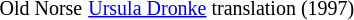<table>
<tr>
<td><br><small>Old Norse</small></td>
<td><br><small><a href='#'>Ursula Dronke</a> translation (1997)</small></td>
<td></td>
</tr>
</table>
